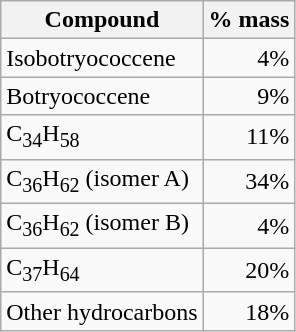<table class="wikitable">
<tr>
<th>Compound</th>
<th>% mass</th>
</tr>
<tr>
<td>Isobotryococcene</td>
<td style="text-align:right;">4%</td>
</tr>
<tr>
<td>Botryococcene</td>
<td style="text-align:right;">9%</td>
</tr>
<tr>
<td>C<sub>34</sub>H<sub>58</sub></td>
<td style="text-align:right;">11%</td>
</tr>
<tr>
<td>C<sub>36</sub>H<sub>62</sub> (isomer A)</td>
<td style="text-align:right;">34%</td>
</tr>
<tr>
<td>C<sub>36</sub>H<sub>62</sub> (isomer B)</td>
<td style="text-align:right;">4%</td>
</tr>
<tr>
<td>C<sub>37</sub>H<sub>64</sub></td>
<td style="text-align:right;">20%</td>
</tr>
<tr>
<td>Other hydrocarbons</td>
<td style="text-align:right;">18%</td>
</tr>
</table>
